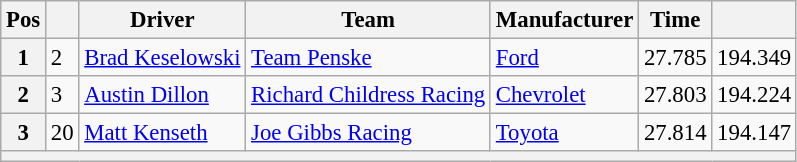<table class="wikitable" style="font-size:95%">
<tr>
<th>Pos</th>
<th></th>
<th>Driver</th>
<th>Team</th>
<th>Manufacturer</th>
<th>Time</th>
<th></th>
</tr>
<tr>
<th>1</th>
<td>2</td>
<td><a href='#'>Brad Keselowski</a></td>
<td><a href='#'>Team Penske</a></td>
<td><a href='#'>Ford</a></td>
<td>27.785</td>
<td>194.349</td>
</tr>
<tr>
<th>2</th>
<td>3</td>
<td><a href='#'>Austin Dillon</a></td>
<td><a href='#'>Richard Childress Racing</a></td>
<td><a href='#'>Chevrolet</a></td>
<td>27.803</td>
<td>194.224</td>
</tr>
<tr>
<th>3</th>
<td>20</td>
<td><a href='#'>Matt Kenseth</a></td>
<td><a href='#'>Joe Gibbs Racing</a></td>
<td><a href='#'>Toyota</a></td>
<td>27.814</td>
<td>194.147</td>
</tr>
<tr>
<th colspan="7"></th>
</tr>
</table>
